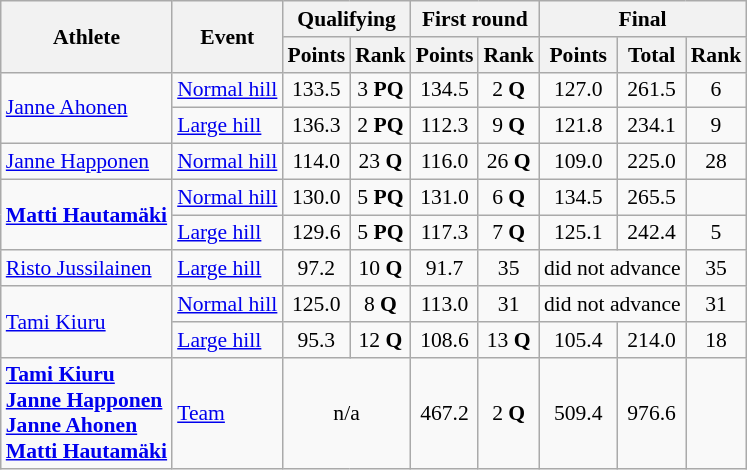<table class="wikitable" style="font-size:90%">
<tr>
<th rowspan="2">Athlete</th>
<th rowspan="2">Event</th>
<th colspan="2">Qualifying</th>
<th colspan="2">First round</th>
<th colspan="3">Final</th>
</tr>
<tr>
<th>Points</th>
<th>Rank</th>
<th>Points</th>
<th>Rank</th>
<th>Points</th>
<th>Total</th>
<th>Rank</th>
</tr>
<tr>
<td rowspan=2><a href='#'>Janne Ahonen</a></td>
<td><a href='#'>Normal hill</a></td>
<td align="center">133.5</td>
<td align="center">3 <strong>PQ</strong></td>
<td align="center">134.5</td>
<td align="center">2 <strong>Q</strong></td>
<td align="center">127.0</td>
<td align="center">261.5</td>
<td align="center">6</td>
</tr>
<tr>
<td><a href='#'>Large hill</a></td>
<td align="center">136.3</td>
<td align="center">2 <strong>PQ</strong></td>
<td align="center">112.3</td>
<td align="center">9 <strong>Q</strong></td>
<td align="center">121.8</td>
<td align="center">234.1</td>
<td align="center">9</td>
</tr>
<tr>
<td><a href='#'>Janne Happonen</a></td>
<td><a href='#'>Normal hill</a></td>
<td align="center">114.0</td>
<td align="center">23 <strong>Q</strong></td>
<td align="center">116.0</td>
<td align="center">26 <strong>Q</strong></td>
<td align="center">109.0</td>
<td align="center">225.0</td>
<td align="center">28</td>
</tr>
<tr>
<td rowspan=2><strong><a href='#'>Matti Hautamäki</a></strong></td>
<td><a href='#'>Normal hill</a></td>
<td align="center">130.0</td>
<td align="center">5 <strong>PQ</strong></td>
<td align="center">131.0</td>
<td align="center">6 <strong>Q</strong></td>
<td align="center">134.5</td>
<td align="center">265.5</td>
<td align="center"></td>
</tr>
<tr>
<td><a href='#'>Large hill</a></td>
<td align="center">129.6</td>
<td align="center">5 <strong>PQ</strong></td>
<td align="center">117.3</td>
<td align="center">7 <strong>Q</strong></td>
<td align="center">125.1</td>
<td align="center">242.4</td>
<td align="center">5</td>
</tr>
<tr>
<td><a href='#'>Risto Jussilainen</a></td>
<td><a href='#'>Large hill</a></td>
<td align="center">97.2</td>
<td align="center">10 <strong>Q</strong></td>
<td align="center">91.7</td>
<td align="center">35</td>
<td colspan=2 align="center">did not advance</td>
<td align="center">35</td>
</tr>
<tr>
<td rowspan=2><a href='#'>Tami Kiuru</a></td>
<td><a href='#'>Normal hill</a></td>
<td align="center">125.0</td>
<td align="center">8 <strong>Q</strong></td>
<td align="center">113.0</td>
<td align="center">31</td>
<td colspan=2 align="center">did not advance</td>
<td align="center">31</td>
</tr>
<tr>
<td><a href='#'>Large hill</a></td>
<td align="center">95.3</td>
<td align="center">12 <strong>Q</strong></td>
<td align="center">108.6</td>
<td align="center">13 <strong>Q</strong></td>
<td align="center">105.4</td>
<td align="center">214.0</td>
<td align="center">18</td>
</tr>
<tr>
<td><strong><a href='#'>Tami Kiuru</a><br><a href='#'>Janne Happonen</a><br><a href='#'>Janne Ahonen</a><br><a href='#'>Matti Hautamäki</a></strong></td>
<td><a href='#'>Team</a></td>
<td colspan=2 align="center">n/a</td>
<td align="center">467.2</td>
<td align="center">2 <strong>Q</strong></td>
<td align="center">509.4</td>
<td align="center">976.6</td>
<td align="center"></td>
</tr>
</table>
